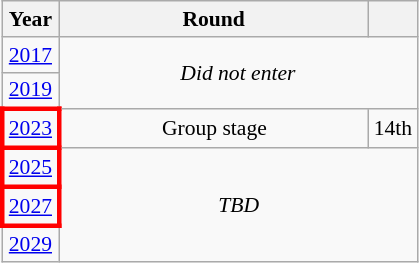<table class="wikitable" style="text-align: center; font-size:90%">
<tr>
<th>Year</th>
<th style="width:200px">Round</th>
<th></th>
</tr>
<tr>
<td><a href='#'>2017</a></td>
<td colspan="2" rowspan="2"><em>Did not enter</em></td>
</tr>
<tr>
<td><a href='#'>2019</a></td>
</tr>
<tr>
<td style="border: 3px solid red"><a href='#'>2023</a></td>
<td>Group stage</td>
<td>14th</td>
</tr>
<tr>
<td style="border: 3px solid red"><a href='#'>2025</a></td>
<td colspan="2" rowspan="3"><em>TBD</em></td>
</tr>
<tr>
<td style="border: 3px solid red"><a href='#'>2027</a></td>
</tr>
<tr>
<td><a href='#'>2029</a></td>
</tr>
</table>
